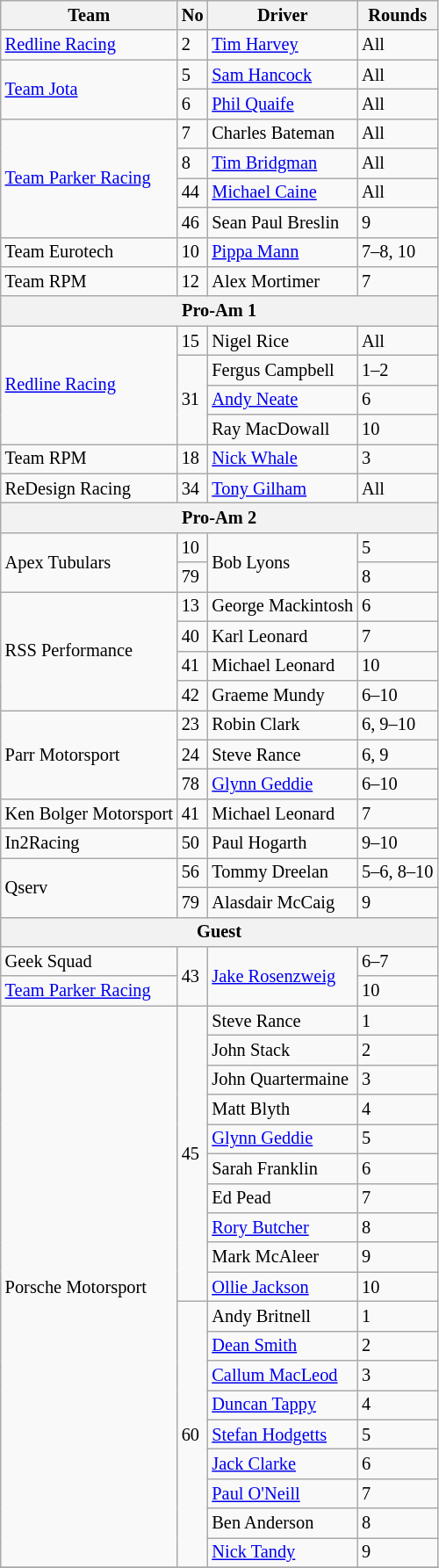<table class="wikitable" style="font-size: 85%;">
<tr>
<th>Team</th>
<th>No</th>
<th>Driver</th>
<th>Rounds</th>
</tr>
<tr>
<td><a href='#'>Redline Racing</a></td>
<td>2</td>
<td> <a href='#'>Tim Harvey</a></td>
<td>All</td>
</tr>
<tr>
<td rowspan="2"><a href='#'>Team Jota</a></td>
<td>5</td>
<td> <a href='#'>Sam Hancock</a></td>
<td>All</td>
</tr>
<tr>
<td>6</td>
<td> <a href='#'>Phil Quaife</a></td>
<td>All</td>
</tr>
<tr>
<td rowspan="4"><a href='#'>Team Parker Racing</a></td>
<td>7</td>
<td> Charles Bateman</td>
<td>All</td>
</tr>
<tr>
<td>8</td>
<td> <a href='#'>Tim Bridgman</a></td>
<td>All</td>
</tr>
<tr>
<td>44</td>
<td> <a href='#'>Michael Caine</a></td>
<td>All</td>
</tr>
<tr>
<td>46</td>
<td> Sean Paul Breslin</td>
<td>9</td>
</tr>
<tr>
<td>Team Eurotech</td>
<td>10</td>
<td> <a href='#'>Pippa Mann</a></td>
<td>7–8, 10</td>
</tr>
<tr>
<td>Team RPM</td>
<td>12</td>
<td> Alex Mortimer</td>
<td>7</td>
</tr>
<tr>
<th colspan=4>Pro-Am 1</th>
</tr>
<tr>
<td rowspan="4"><a href='#'>Redline Racing</a></td>
<td>15</td>
<td> Nigel Rice</td>
<td>All</td>
</tr>
<tr>
<td rowspan=3>31</td>
<td> Fergus Campbell</td>
<td>1–2</td>
</tr>
<tr>
<td> <a href='#'>Andy Neate</a></td>
<td>6</td>
</tr>
<tr>
<td> Ray MacDowall</td>
<td>10</td>
</tr>
<tr>
<td>Team RPM</td>
<td>18</td>
<td> <a href='#'>Nick Whale</a></td>
<td>3</td>
</tr>
<tr>
<td>ReDesign Racing</td>
<td>34</td>
<td> <a href='#'>Tony Gilham</a></td>
<td>All</td>
</tr>
<tr>
<th colspan=4>Pro-Am 2</th>
</tr>
<tr>
<td rowspan=2>Apex Tubulars</td>
<td>10</td>
<td rowspan=2> Bob Lyons</td>
<td>5</td>
</tr>
<tr>
<td>79</td>
<td>8</td>
</tr>
<tr>
<td rowspan="4">RSS Performance</td>
<td>13</td>
<td> George Mackintosh</td>
<td>6</td>
</tr>
<tr>
<td>40</td>
<td> Karl Leonard</td>
<td>7</td>
</tr>
<tr>
<td>41</td>
<td> Michael Leonard</td>
<td>10</td>
</tr>
<tr>
<td>42</td>
<td> Graeme Mundy</td>
<td>6–10</td>
</tr>
<tr>
<td rowspan="3">Parr Motorsport</td>
<td>23</td>
<td> Robin Clark</td>
<td>6, 9–10</td>
</tr>
<tr>
<td>24</td>
<td> Steve Rance</td>
<td>6, 9</td>
</tr>
<tr>
<td>78</td>
<td> <a href='#'>Glynn Geddie</a></td>
<td>6–10</td>
</tr>
<tr>
<td>Ken Bolger Motorsport</td>
<td>41</td>
<td> Michael Leonard</td>
<td>7</td>
</tr>
<tr>
<td>In2Racing</td>
<td>50</td>
<td> Paul Hogarth</td>
<td>9–10</td>
</tr>
<tr>
<td rowspan="2">Qserv</td>
<td>56</td>
<td> Tommy Dreelan</td>
<td>5–6, 8–10</td>
</tr>
<tr>
<td>79</td>
<td> Alasdair McCaig</td>
<td>9</td>
</tr>
<tr>
<th colspan=4>Guest</th>
</tr>
<tr>
<td>Geek Squad</td>
<td rowspan=2>43</td>
<td rowspan=2> <a href='#'>Jake Rosenzweig</a></td>
<td>6–7</td>
</tr>
<tr>
<td><a href='#'>Team Parker Racing</a></td>
<td>10</td>
</tr>
<tr>
<td rowspan="19">Porsche Motorsport</td>
<td rowspan=10>45</td>
<td> Steve Rance</td>
<td>1</td>
</tr>
<tr>
<td> John Stack</td>
<td>2</td>
</tr>
<tr>
<td> John Quartermaine</td>
<td>3</td>
</tr>
<tr>
<td> Matt Blyth</td>
<td>4</td>
</tr>
<tr>
<td> <a href='#'>Glynn Geddie</a></td>
<td>5</td>
</tr>
<tr>
<td> Sarah Franklin</td>
<td>6</td>
</tr>
<tr>
<td> Ed Pead</td>
<td>7</td>
</tr>
<tr>
<td> <a href='#'>Rory Butcher</a></td>
<td>8</td>
</tr>
<tr>
<td> Mark McAleer</td>
<td>9</td>
</tr>
<tr>
<td> <a href='#'>Ollie Jackson</a></td>
<td>10</td>
</tr>
<tr>
<td rowspan=9>60</td>
<td> Andy Britnell</td>
<td>1</td>
</tr>
<tr>
<td> <a href='#'>Dean Smith</a></td>
<td>2</td>
</tr>
<tr>
<td> <a href='#'>Callum MacLeod</a></td>
<td>3</td>
</tr>
<tr>
<td> <a href='#'>Duncan Tappy</a></td>
<td>4</td>
</tr>
<tr>
<td> <a href='#'>Stefan Hodgetts</a></td>
<td>5</td>
</tr>
<tr>
<td> <a href='#'>Jack Clarke</a></td>
<td>6</td>
</tr>
<tr>
<td> <a href='#'>Paul O'Neill</a></td>
<td>7</td>
</tr>
<tr>
<td> Ben Anderson</td>
<td>8</td>
</tr>
<tr>
<td> <a href='#'>Nick Tandy</a></td>
<td>9</td>
</tr>
<tr>
</tr>
</table>
